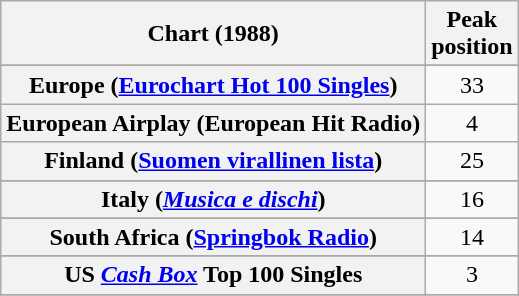<table class="wikitable sortable plainrowheaders" style="text-align:center">
<tr>
<th scope="col">Chart (1988)</th>
<th scope="col">Peak<br>position</th>
</tr>
<tr>
</tr>
<tr>
</tr>
<tr>
</tr>
<tr>
<th scope="row">Europe (<a href='#'>Eurochart Hot 100 Singles</a>)</th>
<td>33</td>
</tr>
<tr>
<th scope="row">European Airplay (European Hit Radio)</th>
<td>4</td>
</tr>
<tr>
<th scope="row">Finland (<a href='#'>Suomen virallinen lista</a>)</th>
<td>25</td>
</tr>
<tr>
</tr>
<tr>
<th scope="row">Italy (<em><a href='#'>Musica e dischi</a></em>)</th>
<td>16</td>
</tr>
<tr>
</tr>
<tr>
</tr>
<tr>
<th scope="row">South Africa (<a href='#'>Springbok Radio</a>)</th>
<td>14</td>
</tr>
<tr>
</tr>
<tr>
</tr>
<tr>
</tr>
<tr>
</tr>
<tr>
<th scope="row">US <em><a href='#'>Cash Box</a></em> Top 100 Singles</th>
<td>3</td>
</tr>
<tr>
</tr>
</table>
